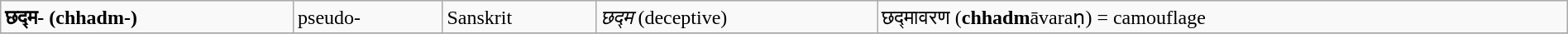<table class="wikitable sortable" width="100%">
<tr>
<td><strong>छद्म- (chhadm-)</strong></td>
<td>pseudo-</td>
<td>Sanskrit</td>
<td><em>छद्म</em> (deceptive)</td>
<td>छद्मावरण (<strong>chhadm</strong>āvaraṇ) = camouflage</td>
</tr>
<tr>
</tr>
</table>
